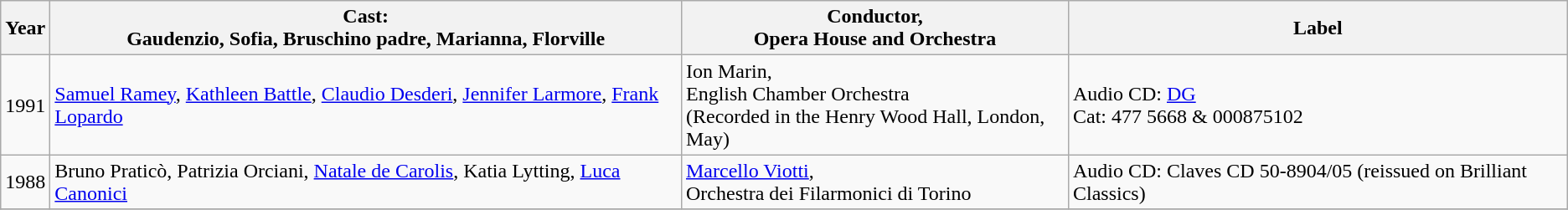<table class="wikitable">
<tr>
<th>Year</th>
<th>Cast:<br> Gaudenzio, Sofia, Bruschino padre, Marianna, Florville</th>
<th>Conductor,<br>Opera House and Orchestra</th>
<th>Label </th>
</tr>
<tr>
<td>1991</td>
<td><a href='#'>Samuel Ramey</a>, <a href='#'>Kathleen Battle</a>, <a href='#'>Claudio Desderi</a>, <a href='#'>Jennifer Larmore</a>, <a href='#'>Frank Lopardo</a></td>
<td>Ion Marin,<br>English Chamber Orchestra<br>(Recorded in the Henry Wood Hall, London, May)</td>
<td>Audio CD: <a href='#'>DG</a><br>Cat: 477 5668 & 000875102</td>
</tr>
<tr>
<td>1988</td>
<td>Bruno Praticò, Patrizia Orciani, <a href='#'>Natale de Carolis</a>, Katia Lytting, <a href='#'>Luca Canonici</a></td>
<td><a href='#'>Marcello Viotti</a>,<br>Orchestra dei Filarmonici di Torino</td>
<td>Audio CD: Claves CD 50-8904/05 (reissued on Brilliant Classics)</td>
</tr>
<tr>
</tr>
</table>
